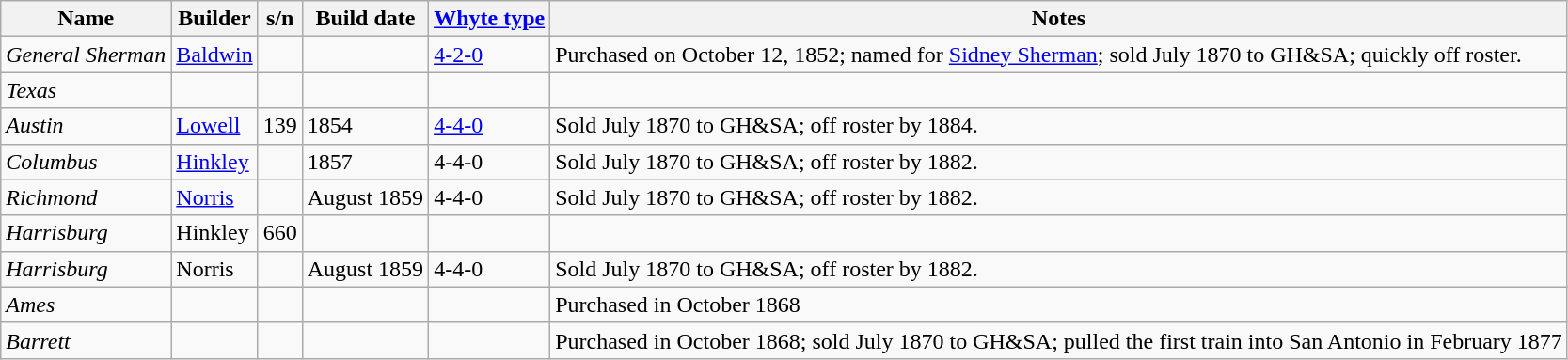<table class="wikitable">
<tr>
<th>Name</th>
<th>Builder</th>
<th>s/n</th>
<th>Build date</th>
<th><a href='#'>Whyte type</a></th>
<th>Notes</th>
</tr>
<tr>
<td><em>General Sherman</em></td>
<td><a href='#'>Baldwin</a></td>
<td></td>
<td></td>
<td><a href='#'>4-2-0</a></td>
<td>Purchased on October 12, 1852; named for <a href='#'>Sidney Sherman</a>; sold July 1870 to GH&SA; quickly off roster.</td>
</tr>
<tr>
<td><em>Texas</em></td>
<td></td>
<td></td>
<td></td>
<td></td>
<td></td>
</tr>
<tr>
<td><em>Austin</em></td>
<td><a href='#'>Lowell</a></td>
<td>139</td>
<td>1854</td>
<td><a href='#'>4-4-0</a></td>
<td>Sold July 1870 to GH&SA; off roster by 1884.</td>
</tr>
<tr>
<td><em>Columbus</em></td>
<td><a href='#'>Hinkley</a></td>
<td></td>
<td>1857</td>
<td>4-4-0</td>
<td>Sold July 1870 to GH&SA; off roster by 1882.</td>
</tr>
<tr>
<td><em>Richmond</em></td>
<td><a href='#'>Norris</a></td>
<td></td>
<td>August 1859</td>
<td>4-4-0</td>
<td>Sold July 1870 to GH&SA; off roster by 1882.</td>
</tr>
<tr>
<td><em>Harrisburg</em></td>
<td>Hinkley</td>
<td>660</td>
<td></td>
<td></td>
<td></td>
</tr>
<tr>
<td><em>Harrisburg</em></td>
<td>Norris</td>
<td></td>
<td>August 1859</td>
<td>4-4-0</td>
<td>Sold July 1870 to GH&SA; off roster by 1882.</td>
</tr>
<tr>
<td><em>Ames</em></td>
<td></td>
<td></td>
<td></td>
<td></td>
<td>Purchased in October 1868</td>
</tr>
<tr>
<td><em>Barrett</em></td>
<td></td>
<td></td>
<td></td>
<td></td>
<td>Purchased in October 1868; sold July 1870 to GH&SA; pulled the first train into San Antonio in February 1877</td>
</tr>
</table>
